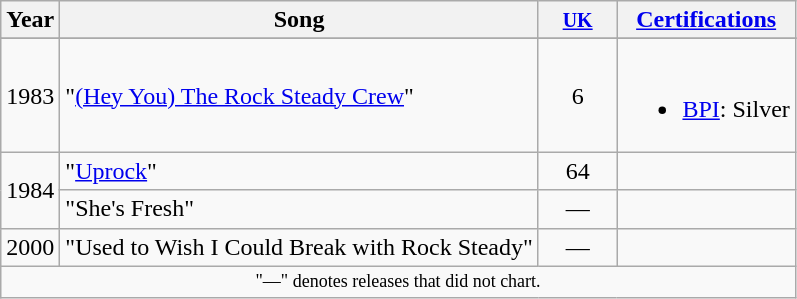<table class="wikitable">
<tr>
<th>Year</th>
<th>Song</th>
<th style="width:45px;"><small><a href='#'>UK</a></small><br></th>
<th><a href='#'>Certifications</a></th>
</tr>
<tr>
</tr>
<tr>
<td rowspan="1">1983</td>
<td>"<a href='#'>(Hey You) The Rock Steady Crew</a>"</td>
<td align=center>6</td>
<td><br><ul><li><a href='#'>BPI</a>: Silver</li></ul></td>
</tr>
<tr>
<td rowspan="2">1984</td>
<td>"<a href='#'>Uprock</a>"</td>
<td align=center>64</td>
<td></td>
</tr>
<tr>
<td>"She's Fresh"</td>
<td align=center>—</td>
<td></td>
</tr>
<tr>
<td rowspan="1">2000</td>
<td>"Used to Wish I Could Break with Rock Steady"</td>
<td align=center>—</td>
<td></td>
</tr>
<tr>
<td colspan="7" style="text-align:center; font-size:9pt;">"—" denotes releases that did not chart.</td>
</tr>
</table>
